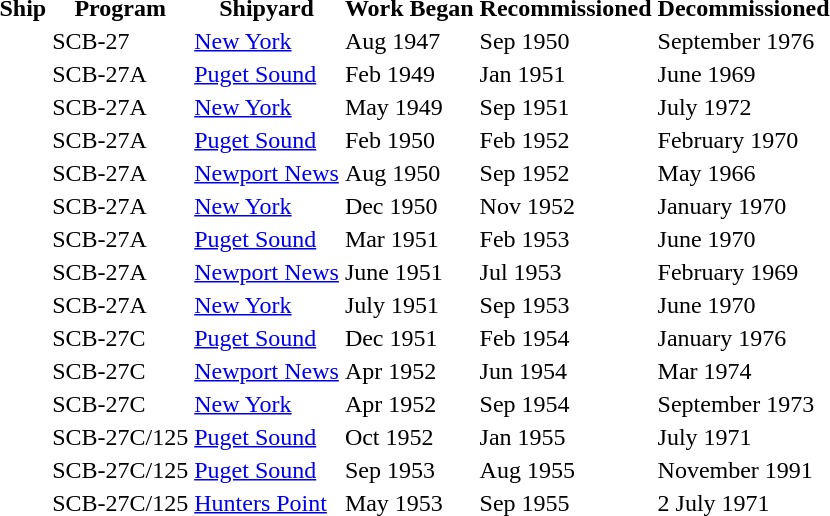<table>
<tr>
<th>Ship</th>
<th>Program</th>
<th>Shipyard</th>
<th>Work Began</th>
<th>Recommissioned</th>
<th>Decommissioned</th>
</tr>
<tr>
<td></td>
<td>SCB-27</td>
<td><a href='#'>New York</a></td>
<td>Aug 1947</td>
<td>Sep 1950</td>
<td>September 1976</td>
</tr>
<tr>
<td></td>
<td>SCB-27A</td>
<td><a href='#'>Puget Sound</a></td>
<td>Feb 1949</td>
<td>Jan 1951</td>
<td>June 1969</td>
</tr>
<tr>
<td></td>
<td>SCB-27A</td>
<td><a href='#'>New York</a></td>
<td>May 1949</td>
<td>Sep 1951</td>
<td>July 1972</td>
</tr>
<tr>
<td></td>
<td>SCB-27A</td>
<td><a href='#'>Puget Sound</a></td>
<td>Feb 1950</td>
<td>Feb 1952</td>
<td>February 1970</td>
</tr>
<tr>
<td></td>
<td>SCB-27A</td>
<td><a href='#'>Newport News</a></td>
<td>Aug 1950</td>
<td>Sep 1952</td>
<td>May 1966</td>
</tr>
<tr>
<td></td>
<td>SCB-27A</td>
<td><a href='#'>New York</a></td>
<td>Dec 1950</td>
<td>Nov 1952</td>
<td>January 1970</td>
</tr>
<tr>
<td></td>
<td>SCB-27A</td>
<td><a href='#'>Puget Sound</a></td>
<td>Mar 1951</td>
<td>Feb 1953</td>
<td>June 1970</td>
</tr>
<tr>
<td></td>
<td>SCB-27A</td>
<td><a href='#'>Newport News</a></td>
<td>June 1951</td>
<td>Jul 1953</td>
<td>February 1969</td>
</tr>
<tr>
<td></td>
<td>SCB-27A</td>
<td><a href='#'>New York</a></td>
<td>July 1951</td>
<td>Sep 1953</td>
<td>June 1970</td>
</tr>
<tr>
<td></td>
<td>SCB-27C</td>
<td><a href='#'>Puget Sound</a></td>
<td>Dec 1951</td>
<td>Feb 1954</td>
<td>January 1976</td>
</tr>
<tr>
<td></td>
<td>SCB-27C</td>
<td><a href='#'>Newport News</a></td>
<td>Apr 1952</td>
<td>Jun 1954</td>
<td>Mar 1974</td>
</tr>
<tr>
<td></td>
<td>SCB-27C</td>
<td><a href='#'>New York</a></td>
<td>Apr 1952</td>
<td>Sep 1954</td>
<td>September 1973</td>
</tr>
<tr>
<td></td>
<td>SCB-27C/125</td>
<td><a href='#'>Puget Sound</a></td>
<td>Oct 1952</td>
<td>Jan 1955</td>
<td>July 1971</td>
</tr>
<tr>
<td></td>
<td>SCB-27C/125</td>
<td><a href='#'>Puget Sound</a></td>
<td>Sep 1953</td>
<td>Aug 1955</td>
<td>November 1991</td>
</tr>
<tr>
<td></td>
<td>SCB-27C/125</td>
<td><a href='#'>Hunters Point</a></td>
<td>May 1953</td>
<td>Sep 1955</td>
<td>2 July 1971</td>
</tr>
<tr>
</tr>
</table>
